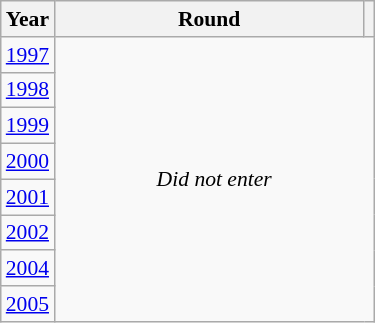<table class="wikitable" style="text-align: center; font-size:90%">
<tr>
<th>Year</th>
<th style="width:200px">Round</th>
<th></th>
</tr>
<tr>
<td><a href='#'>1997</a></td>
<td colspan="2" rowspan="8"><em>Did not enter</em></td>
</tr>
<tr>
<td><a href='#'>1998</a></td>
</tr>
<tr>
<td><a href='#'>1999</a></td>
</tr>
<tr>
<td><a href='#'>2000</a></td>
</tr>
<tr>
<td><a href='#'>2001</a></td>
</tr>
<tr>
<td><a href='#'>2002</a></td>
</tr>
<tr>
<td><a href='#'>2004</a></td>
</tr>
<tr>
<td><a href='#'>2005</a></td>
</tr>
</table>
